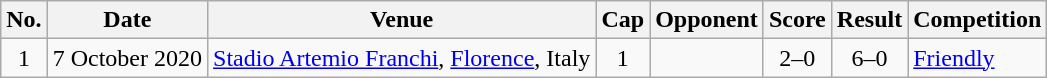<table class="wikitable sortable">
<tr>
<th scope="col">No.</th>
<th scope="col">Date</th>
<th scope="col">Venue</th>
<th scope="col">Cap</th>
<th scope="col">Opponent</th>
<th scope="col">Score</th>
<th scope="col">Result</th>
<th scope="col">Competition</th>
</tr>
<tr>
<td align="center">1</td>
<td>7 October 2020</td>
<td><a href='#'>Stadio Artemio Franchi</a>, <a href='#'>Florence</a>, Italy</td>
<td align="center">1</td>
<td></td>
<td align="center">2–0</td>
<td align=center>6–0</td>
<td><a href='#'>Friendly</a></td>
</tr>
</table>
